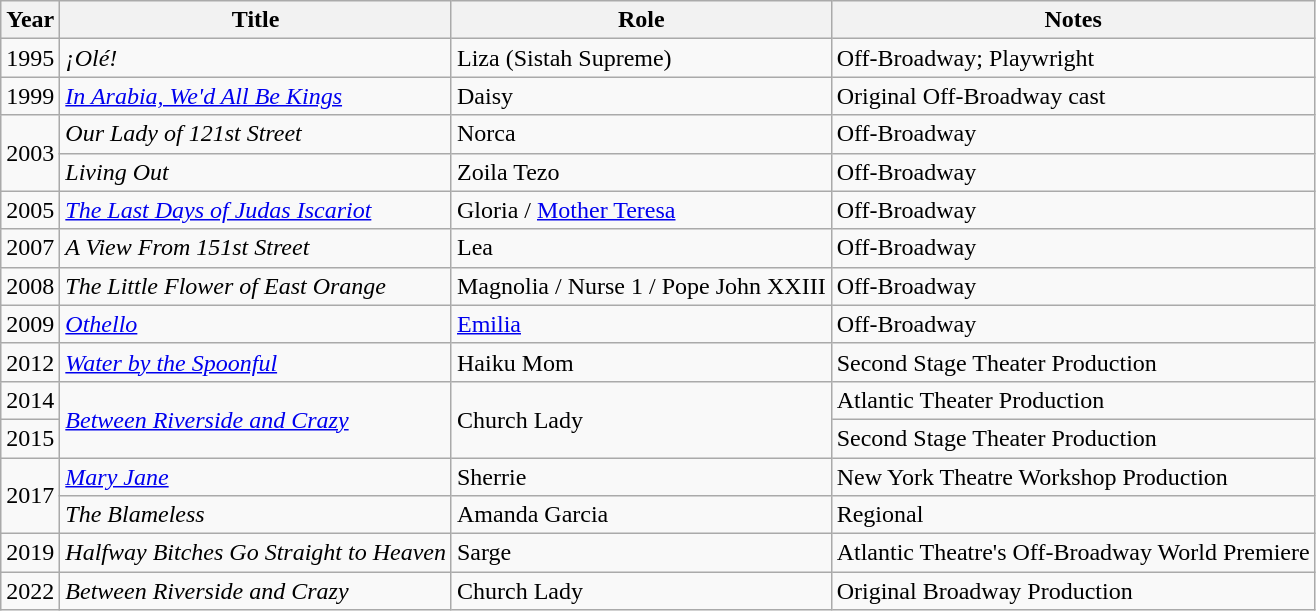<table class="wikitable">
<tr>
<th>Year</th>
<th>Title</th>
<th>Role</th>
<th>Notes</th>
</tr>
<tr>
<td>1995</td>
<td><em>¡Olé!</em></td>
<td>Liza (Sistah Supreme)</td>
<td>Off-Broadway; Playwright</td>
</tr>
<tr>
<td>1999</td>
<td><em><a href='#'>In Arabia, We'd All Be Kings</a></em></td>
<td>Daisy</td>
<td>Original Off-Broadway cast</td>
</tr>
<tr>
<td rowspan="2">2003</td>
<td><em>Our Lady of 121st Street</em></td>
<td>Norca</td>
<td>Off-Broadway</td>
</tr>
<tr>
<td><em>Living Out</em></td>
<td>Zoila Tezo</td>
<td>Off-Broadway</td>
</tr>
<tr>
<td>2005</td>
<td><em><a href='#'>The Last Days of Judas Iscariot</a></em></td>
<td>Gloria / <a href='#'>Mother Teresa</a></td>
<td>Off-Broadway</td>
</tr>
<tr>
<td>2007</td>
<td><em>A View From 151st Street</em></td>
<td>Lea</td>
<td>Off-Broadway</td>
</tr>
<tr>
<td>2008</td>
<td><em>The Little Flower of East Orange</em></td>
<td>Magnolia / Nurse 1 / Pope John XXIII</td>
<td>Off-Broadway</td>
</tr>
<tr>
<td>2009</td>
<td><em><a href='#'>Othello</a></em></td>
<td><a href='#'>Emilia</a></td>
<td>Off-Broadway</td>
</tr>
<tr>
<td>2012</td>
<td><em><a href='#'>Water by the Spoonful</a></em></td>
<td>Haiku Mom</td>
<td>Second Stage Theater Production</td>
</tr>
<tr>
<td>2014</td>
<td rowspan="2"><em><a href='#'>Between Riverside and Crazy</a></em></td>
<td rowspan="2">Church Lady</td>
<td>Atlantic Theater Production</td>
</tr>
<tr>
<td>2015</td>
<td>Second Stage Theater Production</td>
</tr>
<tr>
<td rowspan="2">2017</td>
<td><em><a href='#'>Mary Jane</a></em></td>
<td>Sherrie</td>
<td>New York Theatre Workshop Production</td>
</tr>
<tr>
<td><em>The Blameless</em></td>
<td>Amanda Garcia</td>
<td>Regional</td>
</tr>
<tr>
<td>2019</td>
<td><em>Halfway Bitches Go Straight to Heaven</em></td>
<td>Sarge</td>
<td>Atlantic Theatre's Off-Broadway World Premiere</td>
</tr>
<tr>
<td>2022</td>
<td><em>Between Riverside and Crazy</em></td>
<td>Church Lady</td>
<td>Original Broadway Production</td>
</tr>
</table>
